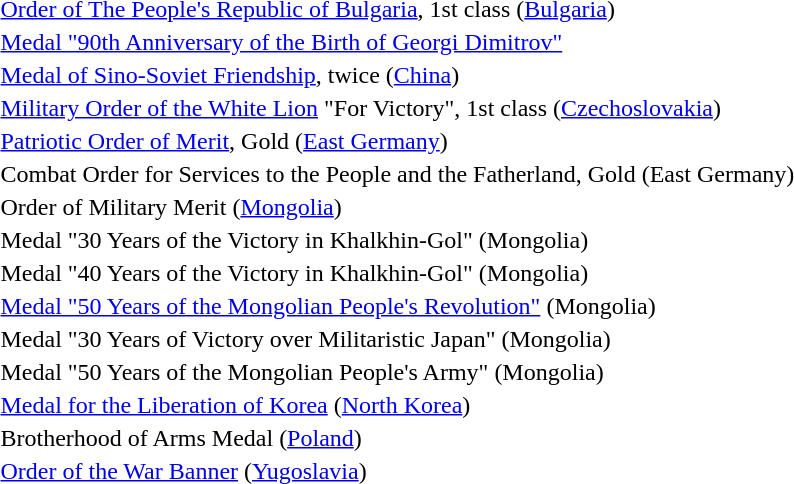<table>
<tr>
<td></td>
<td><a href='#'>Order of The People's Republic of Bulgaria</a>, 1st class (<a href='#'>Bulgaria</a>)</td>
</tr>
<tr>
<td></td>
<td><a href='#'>Medal "90th Anniversary of the Birth of Georgi Dimitrov"</a></td>
</tr>
<tr>
<td></td>
<td><a href='#'>Medal of Sino-Soviet Friendship</a>, twice (<a href='#'>China</a>)</td>
</tr>
<tr>
<td></td>
<td><a href='#'>Military Order of the White Lion</a> "For Victory", 1st class (<a href='#'>Czechoslovakia</a>)</td>
</tr>
<tr>
<td></td>
<td><a href='#'>Patriotic Order of Merit</a>, Gold (<a href='#'>East Germany</a>)</td>
</tr>
<tr>
<td></td>
<td>Combat Order for Services to the People and the Fatherland, Gold (East Germany)</td>
</tr>
<tr>
<td></td>
<td>Order of Military Merit (<a href='#'>Mongolia</a>)</td>
</tr>
<tr>
<td></td>
<td>Medal "30 Years of the Victory in Khalkhin-Gol" (Mongolia)</td>
</tr>
<tr>
<td></td>
<td>Medal "40 Years of the Victory in Khalkhin-Gol" (Mongolia)</td>
</tr>
<tr>
<td></td>
<td><a href='#'>Medal "50 Years of the Mongolian People's Revolution"</a> (Mongolia)</td>
</tr>
<tr>
<td></td>
<td>Medal "30 Years of Victory over Militaristic Japan" (Mongolia)</td>
</tr>
<tr>
<td></td>
<td>Medal "50 Years of the Mongolian People's Army" (Mongolia)</td>
</tr>
<tr>
<td></td>
<td><a href='#'>Medal for the Liberation of Korea</a> (<a href='#'>North Korea</a>)</td>
</tr>
<tr>
<td></td>
<td>Brotherhood of Arms Medal (<a href='#'>Poland</a>)</td>
</tr>
<tr>
<td></td>
<td><a href='#'>Order of the War Banner</a> (<a href='#'>Yugoslavia</a>)</td>
</tr>
<tr>
</tr>
</table>
